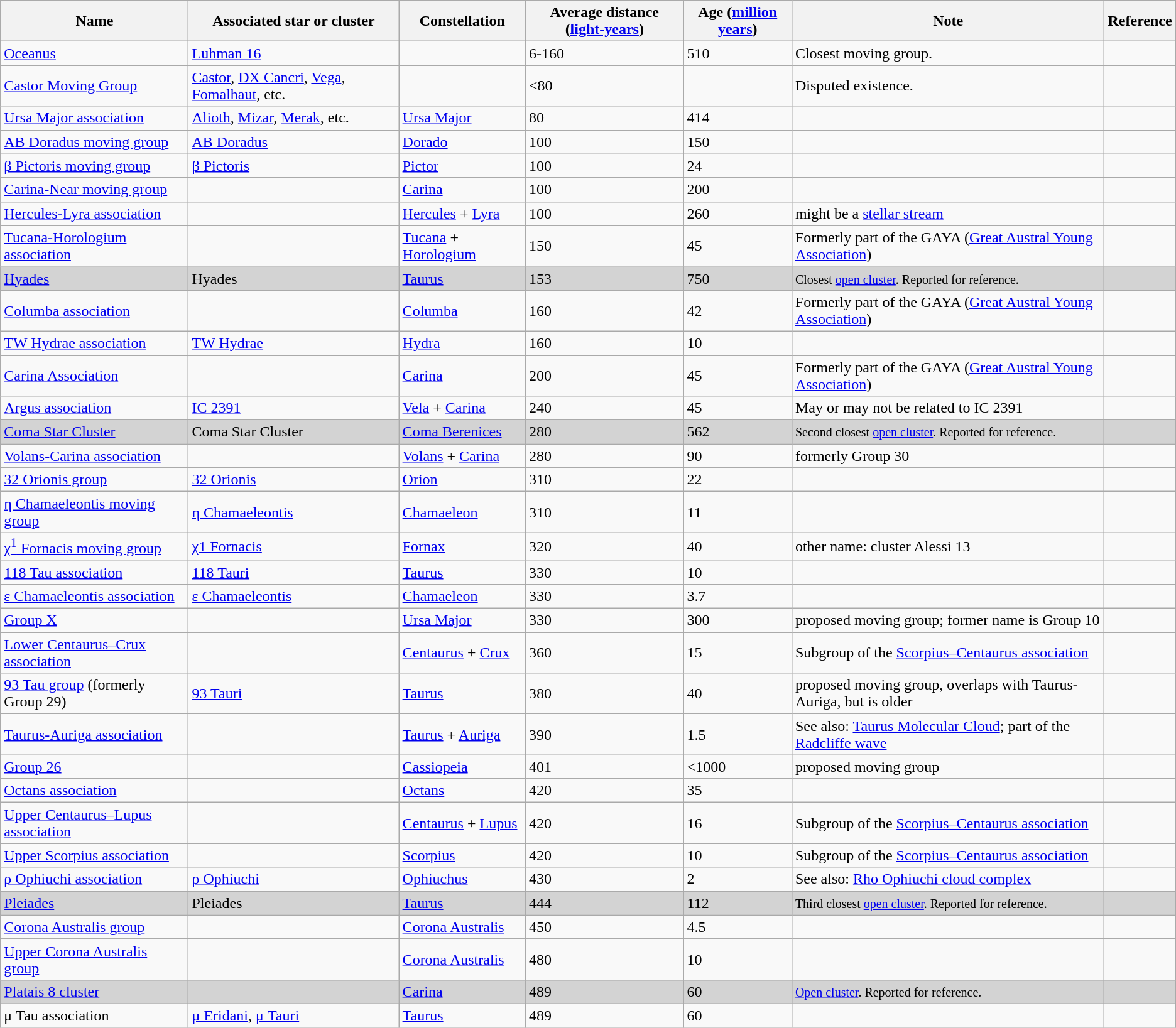<table class="sortable wikitable sticky-header">
<tr>
<th>Name</th>
<th>Associated star or cluster</th>
<th>Constellation</th>
<th>Average distance (<a href='#'>light-years</a>)</th>
<th>Age (<a href='#'>million years</a>)</th>
<th>Note</th>
<th>Reference</th>
</tr>
<tr>
<td><a href='#'>Oceanus</a></td>
<td><a href='#'>Luhman 16</a></td>
<td></td>
<td>6-160</td>
<td>510</td>
<td>Closest moving group.</td>
<td></td>
</tr>
<tr>
<td><a href='#'>Castor Moving Group</a></td>
<td><a href='#'>Castor</a>, <a href='#'>DX Cancri</a>, <a href='#'>Vega</a>, <a href='#'>Fomalhaut</a>, etc.</td>
<td></td>
<td><80</td>
<td></td>
<td>Disputed existence.</td>
<td></td>
</tr>
<tr>
<td><a href='#'>Ursa Major association</a></td>
<td><a href='#'>Alioth</a>, <a href='#'>Mizar</a>, <a href='#'>Merak</a>, etc.</td>
<td><a href='#'>Ursa Major</a></td>
<td>80</td>
<td>414</td>
<td></td>
<td></td>
</tr>
<tr>
<td><a href='#'>AB Doradus moving group</a></td>
<td><a href='#'>AB Doradus</a></td>
<td><a href='#'>Dorado</a></td>
<td>100</td>
<td>150</td>
<td></td>
<td></td>
</tr>
<tr>
<td><a href='#'>β Pictoris moving group</a></td>
<td><a href='#'>β Pictoris</a></td>
<td><a href='#'>Pictor</a></td>
<td>100</td>
<td>24</td>
<td></td>
<td></td>
</tr>
<tr>
<td><a href='#'>Carina-Near moving group</a></td>
<td></td>
<td><a href='#'>Carina</a></td>
<td>100</td>
<td>200</td>
<td></td>
<td></td>
</tr>
<tr>
<td><a href='#'>Hercules-Lyra association</a></td>
<td></td>
<td><a href='#'>Hercules</a> + <a href='#'>Lyra</a></td>
<td>100</td>
<td>260</td>
<td>might be a <a href='#'>stellar stream</a></td>
<td></td>
</tr>
<tr>
<td><a href='#'>Tucana-Horologium association</a></td>
<td></td>
<td><a href='#'>Tucana</a> + <a href='#'>Horologium</a></td>
<td>150</td>
<td>45</td>
<td>Formerly part of the GAYA (<a href='#'>Great Austral Young Association</a>)</td>
<td></td>
</tr>
<tr style="background:lightgray;" class="sortbottom">
<td><a href='#'>Hyades</a></td>
<td>Hyades</td>
<td><a href='#'>Taurus</a></td>
<td>153</td>
<td>750</td>
<td><small>Closest <a href='#'>open cluster</a>. Reported for reference.</small></td>
<td></td>
</tr>
<tr>
<td><a href='#'>Columba association</a></td>
<td></td>
<td><a href='#'>Columba</a></td>
<td>160</td>
<td>42</td>
<td>Formerly part of the GAYA (<a href='#'>Great Austral Young Association</a>)</td>
<td></td>
</tr>
<tr>
<td><a href='#'>TW Hydrae association</a></td>
<td><a href='#'>TW Hydrae</a></td>
<td><a href='#'>Hydra</a></td>
<td>160</td>
<td>10</td>
<td></td>
<td></td>
</tr>
<tr>
<td><a href='#'>Carina Association</a></td>
<td></td>
<td><a href='#'>Carina</a></td>
<td>200</td>
<td>45</td>
<td>Formerly part of the GAYA (<a href='#'>Great Austral Young Association</a>)</td>
<td></td>
</tr>
<tr>
<td><a href='#'>Argus association</a></td>
<td><a href='#'>IC 2391</a></td>
<td><a href='#'>Vela</a> + <a href='#'>Carina</a></td>
<td>240</td>
<td>45</td>
<td>May or may not be related to IC 2391</td>
<td></td>
</tr>
<tr style="background:lightgray;" class="sortbottom">
<td><a href='#'>Coma Star Cluster</a></td>
<td>Coma Star Cluster</td>
<td><a href='#'>Coma Berenices</a></td>
<td>280</td>
<td>562</td>
<td><small>Second closest <a href='#'>open cluster</a>. Reported for reference.</small></td>
<td></td>
</tr>
<tr>
<td><a href='#'>Volans-Carina association</a></td>
<td></td>
<td><a href='#'>Volans</a> + <a href='#'>Carina</a></td>
<td>280</td>
<td>90</td>
<td>formerly Group 30</td>
<td></td>
</tr>
<tr>
<td><a href='#'>32 Orionis group</a></td>
<td><a href='#'>32 Orionis</a></td>
<td><a href='#'>Orion</a></td>
<td>310</td>
<td>22</td>
<td></td>
<td></td>
</tr>
<tr>
<td><a href='#'>η Chamaeleontis moving group</a></td>
<td><a href='#'>η Chamaeleontis</a></td>
<td><a href='#'>Chamaeleon</a></td>
<td>310</td>
<td>11</td>
<td></td>
<td></td>
</tr>
<tr>
<td><a href='#'>χ<sup>1</sup> Fornacis moving group</a></td>
<td><a href='#'>χ1 Fornacis</a></td>
<td><a href='#'>Fornax</a></td>
<td>320</td>
<td>40</td>
<td>other name: cluster Alessi 13</td>
<td></td>
</tr>
<tr>
<td><a href='#'>118 Tau association</a></td>
<td><a href='#'>118 Tauri</a></td>
<td><a href='#'>Taurus</a></td>
<td>330</td>
<td>10</td>
<td></td>
<td></td>
</tr>
<tr>
<td><a href='#'>ε Chamaeleontis association</a></td>
<td><a href='#'>ε Chamaeleontis</a></td>
<td><a href='#'>Chamaeleon</a></td>
<td>330</td>
<td>3.7</td>
<td></td>
<td></td>
</tr>
<tr>
<td><a href='#'>Group X</a></td>
<td></td>
<td><a href='#'>Ursa Major</a></td>
<td>330</td>
<td>300</td>
<td>proposed moving group; former name is Group 10</td>
<td></td>
</tr>
<tr>
<td><a href='#'>Lower Centaurus–Crux association</a></td>
<td></td>
<td><a href='#'>Centaurus</a> + <a href='#'>Crux</a></td>
<td>360</td>
<td>15</td>
<td>Subgroup of the <a href='#'>Scorpius–Centaurus association</a></td>
<td></td>
</tr>
<tr>
<td><a href='#'>93 Tau group</a> (formerly Group 29)</td>
<td><a href='#'>93 Tauri</a></td>
<td><a href='#'>Taurus</a></td>
<td>380</td>
<td>40</td>
<td>proposed moving group, overlaps with Taurus-Auriga, but is older</td>
<td></td>
</tr>
<tr>
<td><a href='#'>Taurus-Auriga association</a></td>
<td></td>
<td><a href='#'>Taurus</a> + <a href='#'>Auriga</a></td>
<td>390</td>
<td>1.5</td>
<td>See also: <a href='#'>Taurus Molecular Cloud</a>; part of the <a href='#'>Radcliffe wave</a></td>
<td></td>
</tr>
<tr>
<td><a href='#'>Group 26</a></td>
<td></td>
<td><a href='#'>Cassiopeia</a></td>
<td>401</td>
<td><1000</td>
<td>proposed moving group</td>
<td></td>
</tr>
<tr>
<td><a href='#'>Octans association</a></td>
<td></td>
<td><a href='#'>Octans</a></td>
<td>420</td>
<td>35</td>
<td></td>
<td></td>
</tr>
<tr>
<td><a href='#'>Upper Centaurus–Lupus association</a></td>
<td></td>
<td><a href='#'>Centaurus</a> + <a href='#'>Lupus</a></td>
<td>420</td>
<td>16</td>
<td>Subgroup of the <a href='#'>Scorpius–Centaurus association</a></td>
<td></td>
</tr>
<tr>
<td><a href='#'>Upper Scorpius association</a></td>
<td></td>
<td><a href='#'>Scorpius</a></td>
<td>420</td>
<td>10</td>
<td>Subgroup of the <a href='#'>Scorpius–Centaurus association</a></td>
<td></td>
</tr>
<tr>
<td><a href='#'>ρ Ophiuchi association</a></td>
<td><a href='#'>ρ Ophiuchi</a></td>
<td><a href='#'>Ophiuchus</a></td>
<td>430</td>
<td>2</td>
<td>See also: <a href='#'>Rho Ophiuchi cloud complex</a></td>
<td></td>
</tr>
<tr style="background:lightgray;" class="sortbottom">
<td><a href='#'>Pleiades</a></td>
<td>Pleiades</td>
<td><a href='#'>Taurus</a></td>
<td>444</td>
<td>112</td>
<td><small>Third closest <a href='#'>open cluster</a>. Reported for reference.</small></td>
<td></td>
</tr>
<tr>
<td><a href='#'>Corona Australis group</a></td>
<td></td>
<td><a href='#'>Corona Australis</a></td>
<td>450</td>
<td>4.5</td>
<td></td>
<td></td>
</tr>
<tr>
<td><a href='#'>Upper Corona Australis group</a></td>
<td></td>
<td><a href='#'>Corona Australis</a></td>
<td>480</td>
<td>10</td>
<td></td>
<td></td>
</tr>
<tr style="background:lightgray;" class="sortbottom">
<td><a href='#'>Platais 8 cluster</a></td>
<td></td>
<td><a href='#'>Carina</a></td>
<td>489</td>
<td>60</td>
<td><small><a href='#'>Open cluster</a>. Reported for reference.</small></td>
<td></td>
</tr>
<tr>
<td>μ Tau association</td>
<td><a href='#'>μ Eridani</a>, <a href='#'>μ Tauri</a></td>
<td><a href='#'>Taurus</a></td>
<td>489</td>
<td>60</td>
<td></td>
<td></td>
</tr>
</table>
